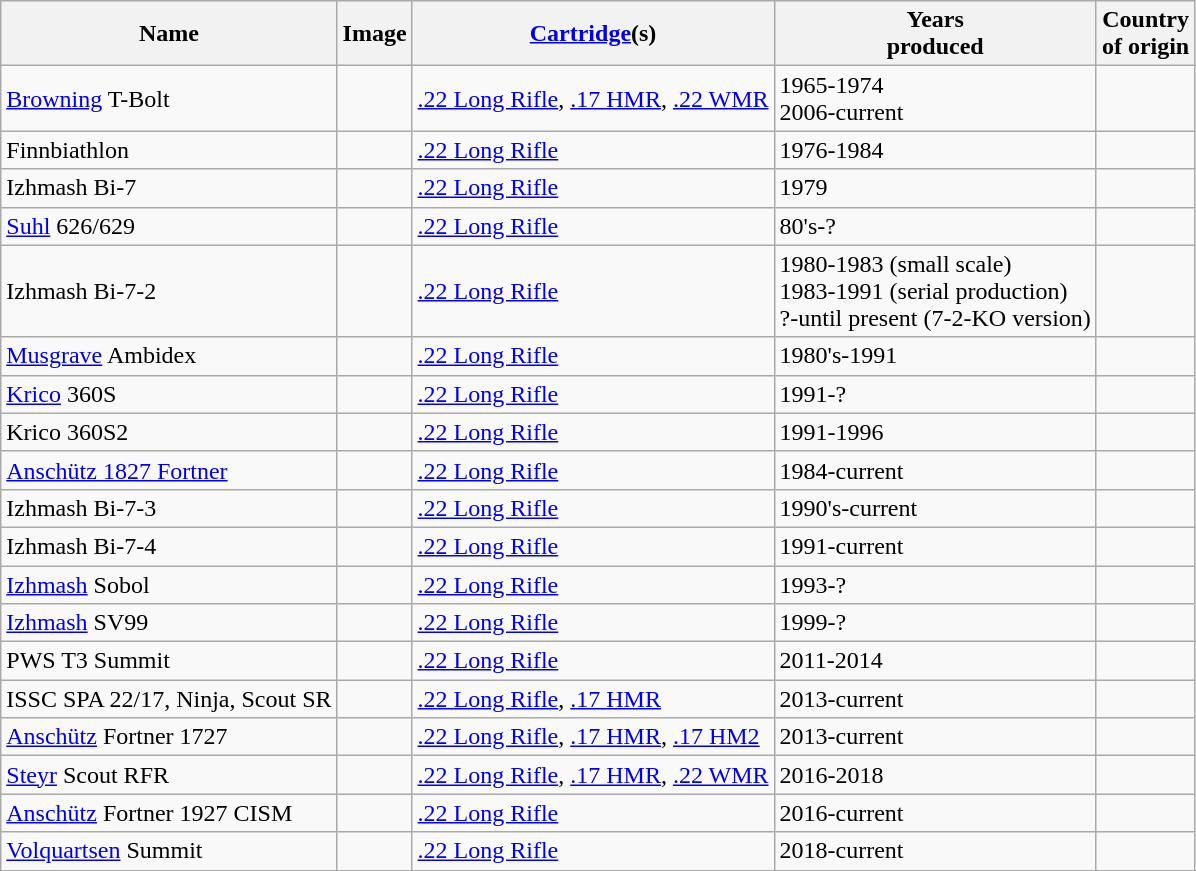<table class="wikitable sortable">
<tr>
<th>Name</th>
<th class="unsortable">Image</th>
<th><a href='#'>Cartridge</a>(s)</th>
<th>Years <br>produced</th>
<th>Country <br>of origin</th>
</tr>
<tr>
<td><a href='#'>Browning</a> T-Bolt</td>
<td></td>
<td><a href='#'>.22 Long Rifle</a>, <a href='#'>.17 HMR</a>, <a href='#'>.22 WMR</a></td>
<td>1965-1974 <br>2006-current</td>
<td></td>
</tr>
<tr>
<td>Finnbiathlon</td>
<td></td>
<td><a href='#'>.22 Long Rifle</a></td>
<td>1976-1984</td>
<td></td>
</tr>
<tr>
<td>Izhmash Bi-7</td>
<td></td>
<td><a href='#'>.22 Long Rifle</a></td>
<td>1979</td>
<td></td>
</tr>
<tr>
<td><a href='#'>Suhl</a> 626/629</td>
<td></td>
<td><a href='#'>.22 Long Rifle</a></td>
<td>80's-?</td>
<td></td>
</tr>
<tr>
<td>Izhmash Bi-7-2</td>
<td></td>
<td><a href='#'>.22 Long Rifle</a></td>
<td>1980-1983 (small scale) <br>1983-1991 (serial production) <br>?-until present (7-2-KO version)</td>
<td></td>
</tr>
<tr>
<td><a href='#'>Musgrave</a> Ambidex</td>
<td></td>
<td><a href='#'>.22 Long Rifle</a></td>
<td>1980's-1991</td>
<td></td>
</tr>
<tr>
<td><a href='#'>Krico</a> 360S</td>
<td></td>
<td><a href='#'>.22 Long Rifle</a></td>
<td>1991-?</td>
<td></td>
</tr>
<tr>
<td>Krico 360S2</td>
<td></td>
<td><a href='#'>.22 Long Rifle</a></td>
<td>1991-1996</td>
<td></td>
</tr>
<tr>
<td><a href='#'>Anschütz 1827 Fortner</a></td>
<td></td>
<td><a href='#'>.22 Long Rifle</a></td>
<td>1984-current</td>
<td></td>
</tr>
<tr>
<td>Izhmash Bi-7-3</td>
<td></td>
<td><a href='#'>.22 Long Rifle</a></td>
<td>1990's-current</td>
<td></td>
</tr>
<tr>
<td>Izhmash Bi-7-4</td>
<td></td>
<td><a href='#'>.22 Long Rifle</a></td>
<td>1991-current</td>
<td></td>
</tr>
<tr>
<td><a href='#'>Izhmash</a> Sobol</td>
<td></td>
<td><a href='#'>.22 Long Rifle</a></td>
<td>1993-?</td>
<td></td>
</tr>
<tr>
<td><a href='#'>Izhmash</a> SV99</td>
<td></td>
<td><a href='#'>.22 Long Rifle</a></td>
<td>1999-?</td>
<td></td>
</tr>
<tr>
<td>PWS T3 Summit</td>
<td></td>
<td><a href='#'>.22 Long Rifle</a></td>
<td>2011-2014</td>
<td></td>
</tr>
<tr>
<td>ISSC SPA 22/17, Ninja, Scout SR</td>
<td></td>
<td><a href='#'>.22 Long Rifle</a>, <a href='#'>.17 HMR</a></td>
<td>2013-current</td>
<td></td>
</tr>
<tr>
<td><a href='#'>Anschütz</a> Fortner 1727</td>
<td></td>
<td><a href='#'>.22 Long Rifle</a>, <a href='#'>.17 HMR</a>, <a href='#'>.17 HM2</a></td>
<td>2013-current</td>
<td></td>
</tr>
<tr>
<td><a href='#'>Steyr</a> Scout RFR</td>
<td></td>
<td><a href='#'>.22 Long Rifle</a>, <a href='#'>.17 HMR</a>, <a href='#'>.22 WMR</a></td>
<td>2016-2018</td>
<td></td>
</tr>
<tr>
<td><a href='#'>Anschütz</a> Fortner 1927 CISM</td>
<td></td>
<td><a href='#'>.22 Long Rifle</a></td>
<td>2016-current</td>
<td></td>
</tr>
<tr>
<td><a href='#'>Volquartsen</a> Summit</td>
<td></td>
<td><a href='#'>.22 Long Rifle</a></td>
<td>2018-current</td>
<td></td>
</tr>
<tr>
</tr>
</table>
